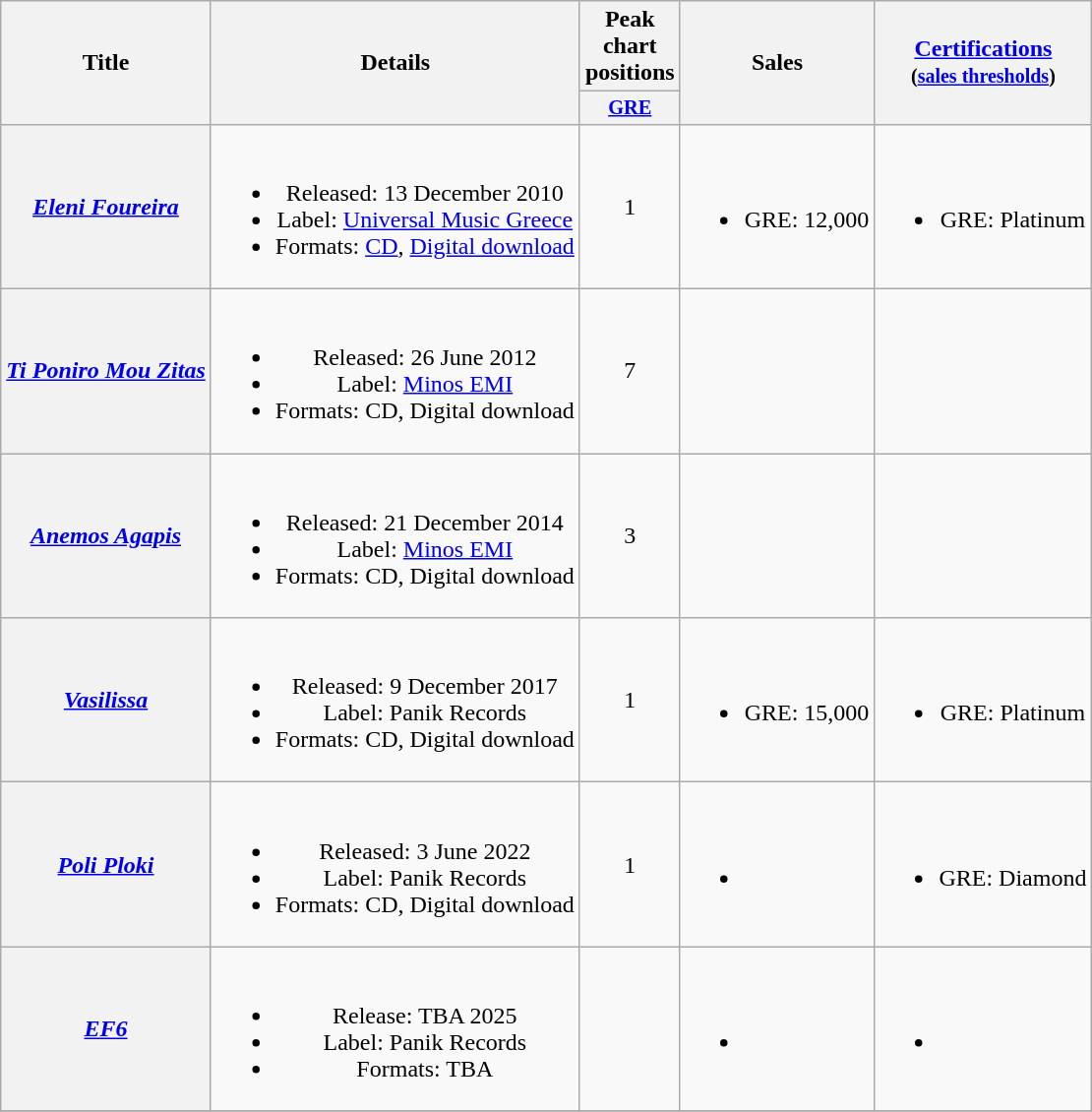<table class="wikitable plainrowheaders" style="text-align:center;">
<tr>
<th scope="col" rowspan="2">Title</th>
<th scope="col" rowspan="2">Details</th>
<th scope="col" colspan="1">Peak chart positions</th>
<th rowspan="2">Sales</th>
<th rowspan="2"><a href='#'>Certifications</a><br><small>(<a href='#'>sales thresholds</a>)</small></th>
</tr>
<tr>
<th scope="col" style="width:3em;font-size:85%;"><a href='#'>GRE</a><br></th>
</tr>
<tr>
<th scope="row"><em><a href='#'>Eleni Foureira</a></em></th>
<td><br><ul><li>Released: 13 December 2010</li><li>Label: <a href='#'>Universal Music Greece</a></li><li>Formats: <a href='#'>CD</a>, <a href='#'>Digital download</a></li></ul></td>
<td>1</td>
<td style="align:left"><br><ul><li>GRE: 12,000</li></ul></td>
<td style="align:left"><br><ul><li>GRE: Platinum</li></ul></td>
</tr>
<tr>
<th scope="row"><em><a href='#'>Ti Poniro Mou Zitas</a></em></th>
<td><br><ul><li>Released: 26 June 2012</li><li>Label: <a href='#'>Minos EMI</a></li><li>Formats: CD, Digital download</li></ul></td>
<td>7</td>
<td style="align:left"></td>
<td style="align:left"></td>
</tr>
<tr>
<th scope="row"><em><a href='#'>Anemos Agapis</a></em></th>
<td><br><ul><li>Released: 21 December 2014</li><li>Label: <a href='#'>Minos EMI</a></li><li>Formats: CD, Digital download</li></ul></td>
<td>3</td>
<td style="align:left"></td>
<td style="align:left"></td>
</tr>
<tr>
<th scope="row"><em><a href='#'>Vasilissa</a></em></th>
<td><br><ul><li>Released: 9 December 2017</li><li>Label: Panik Records</li><li>Formats: CD, Digital download</li></ul></td>
<td>1</td>
<td style="align:left"><br><ul><li>GRE: 15,000</li></ul></td>
<td style="align:left"><br><ul><li>GRE: Platinum</li></ul></td>
</tr>
<tr>
<th scope="row"><em><a href='#'>Poli Ploki</a></em></th>
<td><br><ul><li>Released: 3 June 2022</li><li>Label: Panik Records</li><li>Formats: CD, Digital download</li></ul></td>
<td>1</td>
<td style="align:left"><br><ul><li></li></ul></td>
<td style="align:left"><br><ul><li>GRE: Diamond</li></ul></td>
</tr>
<tr>
<th scope="row"><em><a href='#'>EF6</a></em></th>
<td><br><ul><li>Release: TBA 2025</li><li>Label: Panik Records</li><li>Formats: TBA</li></ul></td>
<td></td>
<td style="align:left"><br><ul><li></li></ul></td>
<td style="align:left"><br><ul><li></li></ul></td>
</tr>
<tr>
</tr>
</table>
